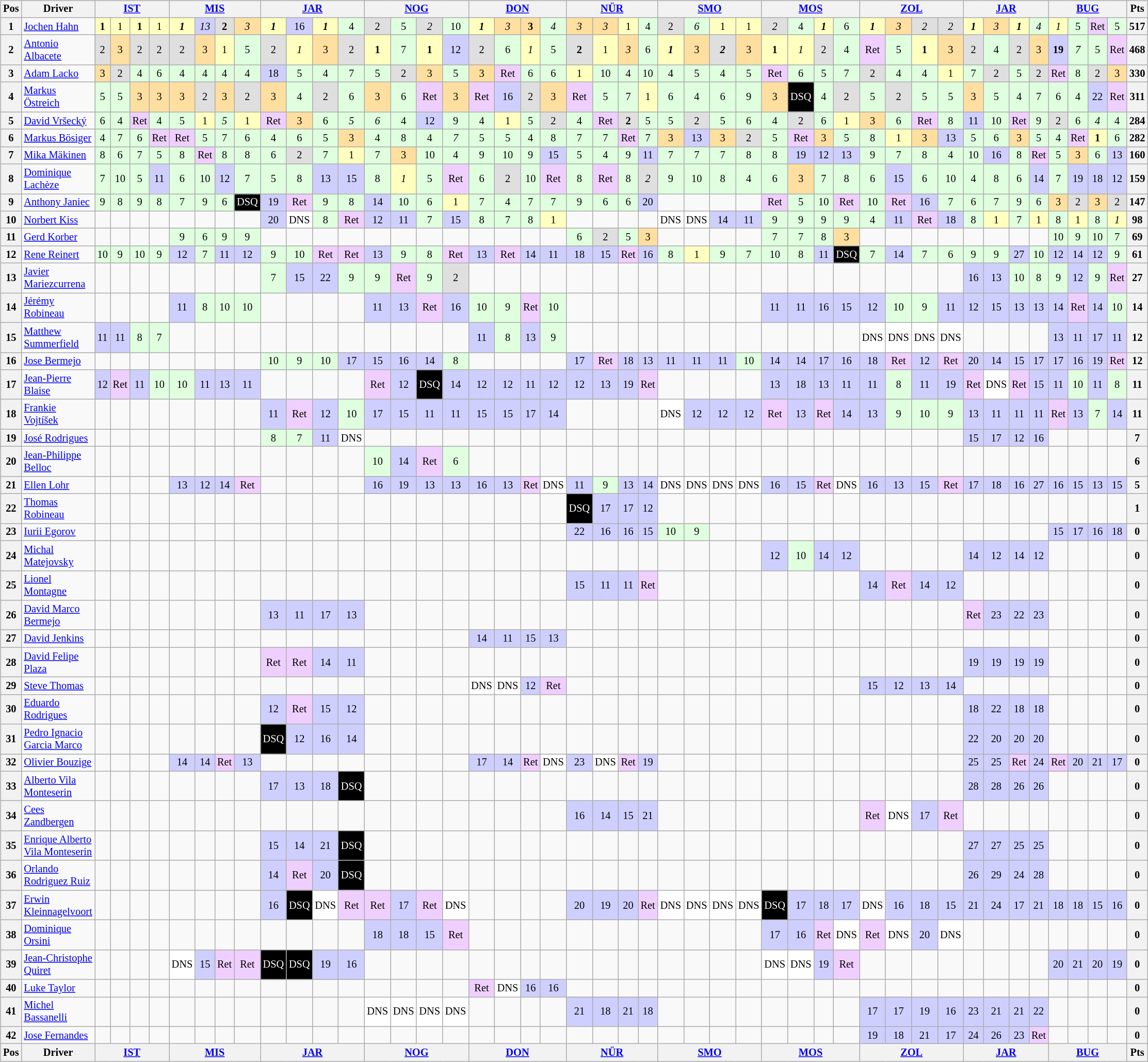<table>
<tr>
<td><br><table class="wikitable" style="font-size: 85%; text-align: center;">
<tr valign="top">
<th valign="middle">Pos</th>
<th valign="middle">Driver</th>
<th colspan=4><a href='#'>IST</a><br></th>
<th colspan=4><a href='#'>MIS</a><br></th>
<th colspan=4><a href='#'>JAR</a><br></th>
<th colspan=4><a href='#'>NOG</a><br></th>
<th colspan=4><a href='#'>DON</a><br></th>
<th colspan=4><a href='#'>NÜR</a><br></th>
<th colspan=4><a href='#'>SMO</a><br></th>
<th colspan=4><a href='#'>MOS</a><br></th>
<th colspan=4><a href='#'>ZOL</a><br></th>
<th colspan=4><a href='#'>JAR</a><br></th>
<th colspan=4><a href='#'>BUG</a><br></th>
<th valign="middle">Pts</th>
</tr>
<tr>
<th>1</th>
<td align=left> <a href='#'>Jochen Hahn</a></td>
<td style="background:#FFFFBF;"><strong>1</strong></td>
<td style="background:#FFFFBF;">1</td>
<td style="background:#FFFFBF;"><strong>1</strong></td>
<td style="background:#FFFFBF;">1</td>
<td style="background:#FFFFBF;"><strong><em>1</em></strong></td>
<td style="background:#CFCFFF;"><em>13</em></td>
<td style="background:#DFDFDF;"><strong>2</strong></td>
<td style="background:#FFDF9F;"><em>3</em></td>
<td style="background:#FFFFBF;"><strong><em>1</em></strong></td>
<td style="background:#CFCFFF;">16</td>
<td style="background:#FFFFBF;"><strong><em>1</em></strong></td>
<td style="background:#DFFFDF;">4</td>
<td style="background:#DFDFDF;">2</td>
<td style="background:#DFFFDF;">5</td>
<td style="background:#DFDFDF;"><em>2</em></td>
<td style="background:#DFFFDF;">10</td>
<td style="background:#FFFFBF;"><strong><em>1</em></strong></td>
<td style="background:#FFDF9F;"><em>3</em></td>
<td style="background:#FFDF9F;"><strong>3</strong></td>
<td style="background:#DFFFDF;"><em>4</em></td>
<td style="background:#FFDF9F;"><em>3</em></td>
<td style="background:#FFDF9F;"><em>3</em></td>
<td style="background:#FFFFBF;">1</td>
<td style="background:#DFFFDF;">4</td>
<td style="background:#DFDFDF;">2</td>
<td style="background:#DFFFDF;"><em>6</em></td>
<td style="background:#FFFFBF;">1</td>
<td style="background:#FFFFBF;">1</td>
<td style="background:#DFDFDF;"><em>2</em></td>
<td style="background:#DFFFDF;">4</td>
<td style="background:#FFFFBF;"><strong><em>1</em></strong></td>
<td style="background:#DFFFDF;">6</td>
<td style="background:#FFFFBF;"><strong><em>1</em></strong></td>
<td style="background:#FFDF9F;"><em>3</em></td>
<td style="background:#DFDFDF;"><em>2</em></td>
<td style="background:#DFDFDF;"><em>2</em></td>
<td style="background:#FFFFBF;"><strong><em>1</em></strong></td>
<td style="background:#FFDF9F;"><em>3</em></td>
<td style="background:#FFFFBF;"><strong><em>1</em></strong></td>
<td style="background:#DFFFDF;"><em>4</em></td>
<td style="background:#FFFFBF;"><em>1</em></td>
<td style="background:#DFFFDF;">5</td>
<td style="background:#EFCFFF;">Ret</td>
<td style="background:#DFFFDF;">5</td>
<th>517</th>
</tr>
<tr>
<th>2</th>
<td align=left> <a href='#'>Antonio Albacete</a></td>
<td style="background:#DFDFDF;">2</td>
<td style="background:#FFDF9F;">3</td>
<td style="background:#DFDFDF;">2</td>
<td style="background:#DFDFDF;">2</td>
<td style="background:#DFDFDF;">2</td>
<td style="background:#FFDF9F;">3</td>
<td style="background:#FFFFBF;">1</td>
<td style="background:#DFFFDF;">5</td>
<td style="background:#DFDFDF;">2</td>
<td style="background:#FFFFBF;"><em>1</em></td>
<td style="background:#FFDF9F;">3</td>
<td style="background:#DFDFDF;">2</td>
<td style="background:#FFFFBF;"><strong>1</strong></td>
<td style="background:#DFFFDF;">7</td>
<td style="background:#FFFFBF;"><strong>1</strong></td>
<td style="background:#CFCFFF;">12</td>
<td style="background:#DFDFDF;">2</td>
<td style="background:#DFFFDF;">6</td>
<td style="background:#FFFFBF;"><em>1</em></td>
<td style="background:#DFFFDF;">5</td>
<td style="background:#DFDFDF;"><strong>2</strong></td>
<td style="background:#FFFFBF;">1</td>
<td style="background:#FFDF9F;"><em>3</em></td>
<td style="background:#DFFFDF;">6</td>
<td style="background:#FFFFBF;"><strong><em>1</em></strong></td>
<td style="background:#FFDF9F;">3</td>
<td style="background:#DFDFDF;"><strong><em>2</em></strong></td>
<td style="background:#FFDF9F;">3</td>
<td style="background:#FFFFBF;"><strong>1</strong></td>
<td style="background:#FFFFBF;"><em>1</em></td>
<td style="background:#DFDFDF;">2</td>
<td style="background:#DFFFDF;">4</td>
<td style="background:#EFCFFF;">Ret</td>
<td style="background:#DFFFDF;">5</td>
<td style="background:#FFFFBF;"><strong>1</strong></td>
<td style="background:#FFDF9F;">3</td>
<td style="background:#DFDFDF;">2</td>
<td style="background:#DFFFDF;">4</td>
<td style="background:#DFDFDF;">2</td>
<td style="background:#FFDF9F;">3</td>
<td style="background:#CFCFFF;"><strong>19</strong></td>
<td style="background:#DFFFDF;"><em>7</em></td>
<td style="background:#DFFFDF;">5</td>
<td style="background:#EFCFFF;">Ret</td>
<th>468</th>
</tr>
<tr>
<th>3</th>
<td align=left> <a href='#'>Adam Lacko</a></td>
<td style="background:#FFDF9F;">3</td>
<td style="background:#DFDFDF;">2</td>
<td style="background:#DFFFDF;">4</td>
<td style="background:#DFFFDF;">6</td>
<td style="background:#DFFFDF;">4</td>
<td style="background:#DFFFDF;">4</td>
<td style="background:#DFFFDF;">4</td>
<td style="background:#DFFFDF;">4</td>
<td style="background:#CFCFFF;">18</td>
<td style="background:#DFFFDF;">5</td>
<td style="background:#DFFFDF;">4</td>
<td style="background:#DFFFDF;">7</td>
<td style="background:#DFFFDF;">5</td>
<td style="background:#DFDFDF;">2</td>
<td style="background:#FFDF9F;">3</td>
<td style="background:#DFFFDF;">5</td>
<td style="background:#FFDF9F;">3</td>
<td style="background:#EFCFFF;">Ret</td>
<td style="background:#DFFFDF;">6</td>
<td style="background:#DFFFDF;">6</td>
<td style="background:#FFFFBF;">1</td>
<td style="background:#DFFFDF;">10</td>
<td style="background:#DFFFDF;">4</td>
<td style="background:#DFFFDF;">10</td>
<td style="background:#DFFFDF;">4</td>
<td style="background:#DFFFDF;">5</td>
<td style="background:#DFFFDF;">4</td>
<td style="background:#DFFFDF;">5</td>
<td style="background:#EFCFFF;">Ret</td>
<td style="background:#DFFFDF;">6</td>
<td style="background:#DFFFDF;">5</td>
<td style="background:#DFFFDF;">7</td>
<td style="background:#DFDFDF;">2</td>
<td style="background:#DFFFDF;">4</td>
<td style="background:#DFFFDF;">4</td>
<td style="background:#FFFFBF;">1</td>
<td style="background:#DFFFDF;">7</td>
<td style="background:#DFDFDF;">2</td>
<td style="background:#DFFFDF;">5</td>
<td style="background:#DFDFDF;">2</td>
<td style="background:#EFCFFF;">Ret</td>
<td style="background:#DFFFDF;">8</td>
<td style="background:#DFDFDF;">2</td>
<td style="background:#FFDF9F;">3</td>
<th>330</th>
</tr>
<tr>
<th>4</th>
<td align=left> <a href='#'>Markus Östreich</a></td>
<td style="background:#DFFFDF;">5</td>
<td style="background:#DFFFDF;">5</td>
<td style="background:#FFDF9F;">3</td>
<td style="background:#FFDF9F;">3</td>
<td style="background:#FFDF9F;">3</td>
<td style="background:#DFDFDF;">2</td>
<td style="background:#FFDF9F;">3</td>
<td style="background:#DFDFDF;">2</td>
<td style="background:#FFDF9F;">3</td>
<td style="background:#DFFFDF;">4</td>
<td style="background:#DFDFDF;">2</td>
<td style="background:#DFFFDF;">6</td>
<td style="background:#FFDF9F;">3</td>
<td style="background:#DFFFDF;">6</td>
<td style="background:#EFCFFF;">Ret</td>
<td style="background:#FFDF9F;">3</td>
<td style="background:#EFCFFF;">Ret</td>
<td style="background:#CFCFFF;">16</td>
<td style="background:#DFDFDF;">2</td>
<td style="background:#FFDF9F;">3</td>
<td style="background:#EFCFFF;">Ret</td>
<td style="background:#DFFFDF;">5</td>
<td style="background:#DFFFDF;">7</td>
<td style="background:#FFFFBF;">1</td>
<td style="background:#DFFFDF;">6</td>
<td style="background:#DFFFDF;">4</td>
<td style="background:#DFFFDF;">6</td>
<td style="background:#DFFFDF;">9</td>
<td style="background:#FFDF9F;">3</td>
<td style="background:#000000; color:white;">DSQ</td>
<td style="background:#DFFFDF;">4</td>
<td style="background:#DFDFDF;">2</td>
<td style="background:#DFFFDF;">5</td>
<td style="background:#DFDFDF;">2</td>
<td style="background:#DFFFDF;">5</td>
<td style="background:#DFFFDF;">5</td>
<td style="background:#FFDF9F;">3</td>
<td style="background:#DFFFDF;">5</td>
<td style="background:#DFFFDF;">4</td>
<td style="background:#DFFFDF;">7</td>
<td style="background:#DFFFDF;">6</td>
<td style="background:#DFFFDF;">4</td>
<td style="background:#CFCFFF;">22</td>
<td style="background:#EFCFFF;">Ret</td>
<th>311</th>
</tr>
<tr>
<th>5</th>
<td align=left> <a href='#'>David Vršecký</a></td>
<td style="background:#DFFFDF;">6</td>
<td style="background:#DFFFDF;">4</td>
<td style="background:#EFCFFF;">Ret</td>
<td style="background:#DFFFDF;">4</td>
<td style="background:#DFFFDF;">5</td>
<td style="background:#FFFFBF;">1</td>
<td style="background:#DFFFDF;"><em>5</em></td>
<td style="background:#FFFFBF;">1</td>
<td style="background:#EFCFFF;">Ret</td>
<td style="background:#FFDF9F;">3</td>
<td style="background:#DFFFDF;">6</td>
<td style="background:#DFFFDF;"><em>5</em></td>
<td style="background:#DFFFDF;"><em>6</em></td>
<td style="background:#DFFFDF;">4</td>
<td style="background:#CFCFFF;">12</td>
<td style="background:#DFFFDF;">9</td>
<td style="background:#DFFFDF;">4</td>
<td style="background:#FFFFBF;">1</td>
<td style="background:#DFFFDF;">5</td>
<td style="background:#DFDFDF;">2</td>
<td style="background:#DFFFDF;">4</td>
<td style="background:#EFCFFF;">Ret</td>
<td style="background:#DFDFDF;"><strong>2</strong></td>
<td style="background:#DFFFDF;">5</td>
<td style="background:#DFFFDF;">5</td>
<td style="background:#DFDFDF;">2</td>
<td style="background:#DFFFDF;">5</td>
<td style="background:#DFFFDF;">6</td>
<td style="background:#DFFFDF;">4</td>
<td style="background:#DFDFDF;">2</td>
<td style="background:#DFFFDF;">6</td>
<td style="background:#FFFFBF;">1</td>
<td style="background:#FFDF9F;">3</td>
<td style="background:#DFFFDF;">6</td>
<td style="background:#EFCFFF;">Ret</td>
<td style="background:#DFFFDF;">8</td>
<td style="background:#CFCFFF;">11</td>
<td style="background:#DFFFDF;">10</td>
<td style="background:#EFCFFF;">Ret</td>
<td style="background:#DFFFDF;">9</td>
<td style="background:#DFDFDF;">2</td>
<td style="background:#DFFFDF;">6</td>
<td style="background:#DFFFDF;"><em>4</em></td>
<td style="background:#DFFFDF;">4</td>
<th>284</th>
</tr>
<tr>
<th>6</th>
<td align=left> <a href='#'>Markus Bösiger</a></td>
<td style="background:#DFFFDF;">4</td>
<td style="background:#DFFFDF;">7</td>
<td style="background:#DFFFDF;">6</td>
<td style="background:#EFCFFF;">Ret</td>
<td style="background:#EFCFFF;">Ret</td>
<td style="background:#DFFFDF;">5</td>
<td style="background:#DFFFDF;">7</td>
<td style="background:#DFFFDF;">6</td>
<td style="background:#DFFFDF;">4</td>
<td style="background:#DFFFDF;">6</td>
<td style="background:#DFFFDF;">5</td>
<td style="background:#FFDF9F;">3</td>
<td style="background:#DFFFDF;">4</td>
<td style="background:#DFFFDF;">8</td>
<td style="background:#DFFFDF;">4</td>
<td style="background:#DFFFDF;"><em>7</em></td>
<td style="background:#DFFFDF;">5</td>
<td style="background:#DFFFDF;">5</td>
<td style="background:#DFFFDF;">4</td>
<td style="background:#DFFFDF;">8</td>
<td style="background:#DFFFDF;">7</td>
<td style="background:#DFFFDF;">7</td>
<td style="background:#EFCFFF;">Ret</td>
<td style="background:#DFFFDF;">7</td>
<td style="background:#FFDF9F;">3</td>
<td style="background:#CFCFFF;">13</td>
<td style="background:#FFDF9F;">3</td>
<td style="background:#DFDFDF;">2</td>
<td style="background:#DFFFDF;">5</td>
<td style="background:#EFCFFF;">Ret</td>
<td style="background:#FFDF9F;">3</td>
<td style="background:#DFFFDF;">5</td>
<td style="background:#DFFFDF;">8</td>
<td style="background:#FFFFBF;">1</td>
<td style="background:#FFDF9F;">3</td>
<td style="background:#CFCFFF;">13</td>
<td style="background:#DFFFDF;">5</td>
<td style="background:#DFFFDF;">6</td>
<td style="background:#FFDF9F;">3</td>
<td style="background:#DFFFDF;">5</td>
<td style="background:#DFFFDF;">4</td>
<td style="background:#EFCFFF;">Ret</td>
<td style="background:#FFFFBF;"><strong>1</strong></td>
<td style="background:#DFFFDF;">6</td>
<th>282</th>
</tr>
<tr>
<th>7</th>
<td align=left> <a href='#'>Mika Mäkinen</a></td>
<td style="background:#DFFFDF;">8</td>
<td style="background:#DFFFDF;">6</td>
<td style="background:#DFFFDF;">7</td>
<td style="background:#DFFFDF;">5</td>
<td style="background:#DFFFDF;">8</td>
<td style="background:#EFCFFF;">Ret</td>
<td style="background:#DFFFDF;">8</td>
<td style="background:#DFFFDF;">8</td>
<td style="background:#DFFFDF;">6</td>
<td style="background:#DFDFDF;">2</td>
<td style="background:#DFFFDF;">7</td>
<td style="background:#FFFFBF;">1</td>
<td style="background:#DFFFDF;">7</td>
<td style="background:#FFDF9F;">3</td>
<td style="background:#DFFFDF;">10</td>
<td style="background:#DFFFDF;">4</td>
<td style="background:#DFFFDF;">9</td>
<td style="background:#DFFFDF;">10</td>
<td style="background:#DFFFDF;">9</td>
<td style="background:#CFCFFF;">15</td>
<td style="background:#DFFFDF;">5</td>
<td style="background:#DFFFDF;">4</td>
<td style="background:#DFFFDF;">9</td>
<td style="background:#CFCFFF;">11</td>
<td style="background:#DFFFDF;">7</td>
<td style="background:#DFFFDF;">7</td>
<td style="background:#DFFFDF;">7</td>
<td style="background:#DFFFDF;">8</td>
<td style="background:#DFFFDF;">8</td>
<td style="background:#CFCFFF;">19</td>
<td style="background:#CFCFFF;">12</td>
<td style="background:#CFCFFF;">13</td>
<td style="background:#DFFFDF;">9</td>
<td style="background:#DFFFDF;">7</td>
<td style="background:#DFFFDF;">8</td>
<td style="background:#DFFFDF;">4</td>
<td style="background:#DFFFDF;">10</td>
<td style="background:#CFCFFF;">16</td>
<td style="background:#DFFFDF;">8</td>
<td style="background:#EFCFFF;">Ret</td>
<td style="background:#DFFFDF;">5</td>
<td style="background:#FFDF9F;">3</td>
<td style="background:#DFFFDF;">6</td>
<td style="background:#CFCFFF;">13</td>
<th>160</th>
</tr>
<tr>
<th>8</th>
<td align=left> <a href='#'>Dominique Lachèze</a></td>
<td style="background:#DFFFDF;">7</td>
<td style="background:#DFFFDF;">10</td>
<td style="background:#DFFFDF;">5</td>
<td style="background:#CFCFFF;">11</td>
<td style="background:#DFFFDF;">6</td>
<td style="background:#DFFFDF;">10</td>
<td style="background:#CFCFFF;">12</td>
<td style="background:#DFFFDF;">7</td>
<td style="background:#DFFFDF;">5</td>
<td style="background:#DFFFDF;">8</td>
<td style="background:#CFCFFF;">13</td>
<td style="background:#CFCFFF;">15</td>
<td style="background:#DFFFDF;">8</td>
<td style="background:#FFFFBF;"><em>1</em></td>
<td style="background:#DFFFDF;">5</td>
<td style="background:#EFCFFF;">Ret</td>
<td style="background:#DFFFDF;">6</td>
<td style="background:#DFDFDF;">2</td>
<td style="background:#DFFFDF;">10</td>
<td style="background:#EFCFFF;">Ret</td>
<td style="background:#DFFFDF;">8</td>
<td style="background:#EFCFFF;">Ret</td>
<td style="background:#DFFFDF;">8</td>
<td style="background:#DFDFDF;"><em>2</em></td>
<td style="background:#DFFFDF;">9</td>
<td style="background:#DFFFDF;">10</td>
<td style="background:#DFFFDF;">8</td>
<td style="background:#DFFFDF;">4</td>
<td style="background:#DFFFDF;">6</td>
<td style="background:#FFDF9F;">3</td>
<td style="background:#DFFFDF;">7</td>
<td style="background:#DFFFDF;">8</td>
<td style="background:#DFFFDF;">6</td>
<td style="background:#CFCFFF;">15</td>
<td style="background:#DFFFDF;">6</td>
<td style="background:#DFFFDF;">10</td>
<td style="background:#DFFFDF;">4</td>
<td style="background:#DFFFDF;">8</td>
<td style="background:#DFFFDF;">6</td>
<td style="background:#CFCFFF;">14</td>
<td style="background:#DFFFDF;">7</td>
<td style="background:#CFCFFF;">19</td>
<td style="background:#CFCFFF;">18</td>
<td style="background:#CFCFFF;">12</td>
<th>159</th>
</tr>
<tr>
<th>9</th>
<td align=left> <a href='#'>Anthony Janiec</a></td>
<td style="background:#DFFFDF;">9</td>
<td style="background:#DFFFDF;">8</td>
<td style="background:#DFFFDF;">9</td>
<td style="background:#DFFFDF;">8</td>
<td style="background:#DFFFDF;">7</td>
<td style="background:#DFFFDF;">9</td>
<td style="background:#DFFFDF;">6</td>
<td style="background:#000000; color:white;">DSQ</td>
<td style="background:#CFCFFF;">19</td>
<td style="background:#EFCFFF;">Ret</td>
<td style="background:#DFFFDF;">9</td>
<td style="background:#DFFFDF;">8</td>
<td style="background:#CFCFFF;">14</td>
<td style="background:#DFFFDF;">10</td>
<td style="background:#DFFFDF;">6</td>
<td style="background:#FFFFBF;">1</td>
<td style="background:#DFFFDF;">7</td>
<td style="background:#DFFFDF;">4</td>
<td style="background:#DFFFDF;">7</td>
<td style="background:#DFFFDF;">7</td>
<td style="background:#DFFFDF;">9</td>
<td style="background:#DFFFDF;">6</td>
<td style="background:#DFFFDF;">6</td>
<td style="background:#CFCFFF;">20</td>
<td></td>
<td></td>
<td></td>
<td></td>
<td style="background:#EFCFFF;">Ret</td>
<td style="background:#DFFFDF;">5</td>
<td style="background:#DFFFDF;">10</td>
<td style="background:#EFCFFF;">Ret</td>
<td style="background:#DFFFDF;">10</td>
<td style="background:#EFCFFF;">Ret</td>
<td style="background:#CFCFFF;">16</td>
<td style="background:#DFFFDF;">7</td>
<td style="background:#DFFFDF;">6</td>
<td style="background:#DFFFDF;">7</td>
<td style="background:#DFFFDF;">9</td>
<td style="background:#DFFFDF;">6</td>
<td style="background:#FFDF9F;">3</td>
<td style="background:#DFDFDF;">2</td>
<td style="background:#FFDF9F;">3</td>
<td style="background:#DFDFDF;">2</td>
<th>147</th>
</tr>
<tr>
<th>10</th>
<td align=left> <a href='#'>Norbert Kiss</a></td>
<td></td>
<td></td>
<td></td>
<td></td>
<td></td>
<td></td>
<td></td>
<td></td>
<td style="background:#CFCFFF;">20</td>
<td style="background:#FFFFFF;">DNS</td>
<td style="background:#DFFFDF;">8</td>
<td style="background:#EFCFFF;">Ret</td>
<td style="background:#CFCFFF;">12</td>
<td style="background:#CFCFFF;">11</td>
<td style="background:#DFFFDF;">7</td>
<td style="background:#CFCFFF;">15</td>
<td style="background:#DFFFDF;">8</td>
<td style="background:#DFFFDF;">7</td>
<td style="background:#DFFFDF;">8</td>
<td style="background:#FFFFBF;">1</td>
<td></td>
<td></td>
<td></td>
<td></td>
<td style="background:#FFFFFF;">DNS</td>
<td style="background:#FFFFFF;">DNS</td>
<td style="background:#CFCFFF;">14</td>
<td style="background:#CFCFFF;">11</td>
<td style="background:#DFFFDF;">9</td>
<td style="background:#DFFFDF;">9</td>
<td style="background:#DFFFDF;">9</td>
<td style="background:#DFFFDF;">9</td>
<td style="background:#DFFFDF;">4</td>
<td style="background:#CFCFFF;">11</td>
<td style="background:#EFCFFF;">Ret</td>
<td style="background:#CFCFFF;">18</td>
<td style="background:#DFFFDF;">8</td>
<td style="background:#FFFFBF;">1</td>
<td style="background:#DFFFDF;">7</td>
<td style="background:#FFFFBF;">1</td>
<td style="background:#DFFFDF;">8</td>
<td style="background:#FFFFBF;">1</td>
<td style="background:#DFFFDF;">8</td>
<td style="background:#FFFFBF;"><em>1</em></td>
<th>98</th>
</tr>
<tr>
<th>11</th>
<td align=left> <a href='#'>Gerd Korber</a></td>
<td></td>
<td></td>
<td></td>
<td></td>
<td style="background:#DFFFDF;">9</td>
<td style="background:#DFFFDF;">6</td>
<td style="background:#DFFFDF;">9</td>
<td style="background:#DFFFDF;">9</td>
<td></td>
<td></td>
<td></td>
<td></td>
<td></td>
<td></td>
<td></td>
<td></td>
<td></td>
<td></td>
<td></td>
<td></td>
<td style="background:#DFFFDF;">6</td>
<td style="background:#DFDFDF;">2</td>
<td style="background:#DFFFDF;">5</td>
<td style="background:#FFDF9F;">3</td>
<td></td>
<td></td>
<td></td>
<td></td>
<td style="background:#DFFFDF;">7</td>
<td style="background:#DFFFDF;">7</td>
<td style="background:#DFFFDF;">8</td>
<td style="background:#FFDF9F;">3</td>
<td></td>
<td></td>
<td></td>
<td></td>
<td></td>
<td></td>
<td></td>
<td></td>
<td style="background:#DFFFDF;">10</td>
<td style="background:#DFFFDF;">9</td>
<td style="background:#DFFFDF;">10</td>
<td style="background:#DFFFDF;">7</td>
<th>69</th>
</tr>
<tr>
<th>12</th>
<td align=left> <a href='#'>Rene Reinert</a></td>
<td style="background:#DFFFDF;">10</td>
<td style="background:#DFFFDF;">9</td>
<td style="background:#DFFFDF;">10</td>
<td style="background:#DFFFDF;">9</td>
<td style="background:#CFCFFF;">12</td>
<td style="background:#DFFFDF;">7</td>
<td style="background:#CFCFFF;">11</td>
<td style="background:#CFCFFF;">12</td>
<td style="background:#DFFFDF;">9</td>
<td style="background:#DFFFDF;">10</td>
<td style="background:#EFCFFF;">Ret</td>
<td style="background:#EFCFFF;">Ret</td>
<td style="background:#CFCFFF;">13</td>
<td style="background:#DFFFDF;">9</td>
<td style="background:#DFFFDF;">8</td>
<td style="background:#EFCFFF;">Ret</td>
<td style="background:#CFCFFF;">13</td>
<td style="background:#EFCFFF;">Ret</td>
<td style="background:#CFCFFF;">14</td>
<td style="background:#CFCFFF;">11</td>
<td style="background:#CFCFFF;">18</td>
<td style="background:#CFCFFF;">15</td>
<td style="background:#EFCFFF;">Ret</td>
<td style="background:#CFCFFF;">16</td>
<td style="background:#DFFFDF;">8</td>
<td style="background:#FFFFBF;">1</td>
<td style="background:#DFFFDF;">9</td>
<td style="background:#DFFFDF;">7</td>
<td style="background:#DFFFDF;">10</td>
<td style="background:#DFFFDF;">8</td>
<td style="background:#CFCFFF;">11</td>
<td style="background:#000000; color:white;">DSQ</td>
<td style="background:#DFFFDF;">7</td>
<td style="background:#CFCFFF;">14</td>
<td style="background:#DFFFDF;">7</td>
<td style="background:#DFFFDF;">6</td>
<td style="background:#DFFFDF;">9</td>
<td style="background:#DFFFDF;">9</td>
<td style="background:#CFCFFF;">27</td>
<td style="background:#DFFFDF;">10</td>
<td style="background:#CFCFFF;">12</td>
<td style="background:#CFCFFF;">14</td>
<td style="background:#CFCFFF;">12</td>
<td style="background:#DFFFDF;">9</td>
<th>61</th>
</tr>
<tr>
<th>13</th>
<td align=left> <a href='#'>Javier Mariezcurrena</a></td>
<td></td>
<td></td>
<td></td>
<td></td>
<td></td>
<td></td>
<td></td>
<td></td>
<td style="background:#DFFFDF;">7</td>
<td style="background:#CFCFFF;">15</td>
<td style="background:#CFCFFF;">22</td>
<td style="background:#DFFFDF;">9</td>
<td style="background:#DFFFDF;">9</td>
<td style="background:#EFCFFF;">Ret</td>
<td style="background:#DFFFDF;">9</td>
<td style="background:#DFDFDF;">2</td>
<td></td>
<td></td>
<td></td>
<td></td>
<td></td>
<td></td>
<td></td>
<td></td>
<td></td>
<td></td>
<td></td>
<td></td>
<td></td>
<td></td>
<td></td>
<td></td>
<td></td>
<td></td>
<td></td>
<td></td>
<td style="background:#CFCFFF;">16</td>
<td style="background:#CFCFFF;">13</td>
<td style="background:#DFFFDF;">10</td>
<td style="background:#DFFFDF;">8</td>
<td style="background:#DFFFDF;">9</td>
<td style="background:#CFCFFF;">12</td>
<td style="background:#DFFFDF;">9</td>
<td style="background:#EFCFFF;">Ret</td>
<th>27</th>
</tr>
<tr>
<th>14</th>
<td align=left> <a href='#'>Jérémy Robineau</a></td>
<td></td>
<td></td>
<td></td>
<td></td>
<td style="background:#CFCFFF;">11</td>
<td style="background:#DFFFDF;">8</td>
<td style="background:#DFFFDF;">10</td>
<td style="background:#DFFFDF;">10</td>
<td></td>
<td></td>
<td></td>
<td></td>
<td style="background:#CFCFFF;">11</td>
<td style="background:#CFCFFF;">13</td>
<td style="background:#EFCFFF;">Ret</td>
<td style="background:#CFCFFF;">16</td>
<td style="background:#DFFFDF;">10</td>
<td style="background:#DFFFDF;">9</td>
<td style="background:#EFCFFF;">Ret</td>
<td style="background:#DFFFDF;">10</td>
<td></td>
<td></td>
<td></td>
<td></td>
<td></td>
<td></td>
<td></td>
<td></td>
<td style="background:#CFCFFF;">11</td>
<td style="background:#CFCFFF;">11</td>
<td style="background:#CFCFFF;">16</td>
<td style="background:#CFCFFF;">15</td>
<td style="background:#CFCFFF;">12</td>
<td style="background:#DFFFDF;">10</td>
<td style="background:#DFFFDF;">9</td>
<td style="background:#CFCFFF;">11</td>
<td style="background:#CFCFFF;">12</td>
<td style="background:#CFCFFF;">15</td>
<td style="background:#CFCFFF;">13</td>
<td style="background:#CFCFFF;">13</td>
<td style="background:#CFCFFF;">14</td>
<td style="background:#EFCFFF;">Ret</td>
<td style="background:#CFCFFF;">14</td>
<td style="background:#DFFFDF;">10</td>
<th>14</th>
</tr>
<tr>
<th>15</th>
<td align=left> <a href='#'>Matthew Summerfield</a></td>
<td style="background:#CFCFFF;">11</td>
<td style="background:#CFCFFF;">11</td>
<td style="background:#DFFFDF;">8</td>
<td style="background:#DFFFDF;">7</td>
<td></td>
<td></td>
<td></td>
<td></td>
<td></td>
<td></td>
<td></td>
<td></td>
<td></td>
<td></td>
<td></td>
<td></td>
<td style="background:#CFCFFF;">11</td>
<td style="background:#DFFFDF;">8</td>
<td style="background:#CFCFFF;">13</td>
<td style="background:#DFFFDF;">9</td>
<td></td>
<td></td>
<td></td>
<td></td>
<td></td>
<td></td>
<td></td>
<td></td>
<td></td>
<td></td>
<td></td>
<td></td>
<td style="background:#FFFFFF;">DNS</td>
<td style="background:#FFFFFF;">DNS</td>
<td style="background:#FFFFFF;">DNS</td>
<td style="background:#FFFFFF;">DNS</td>
<td></td>
<td></td>
<td></td>
<td></td>
<td style="background:#CFCFFF;">13</td>
<td style="background:#CFCFFF;">11</td>
<td style="background:#CFCFFF;">17</td>
<td style="background:#CFCFFF;">11</td>
<th>12</th>
</tr>
<tr>
<th>16</th>
<td align=left> <a href='#'>Jose Bermejo</a></td>
<td></td>
<td></td>
<td></td>
<td></td>
<td></td>
<td></td>
<td></td>
<td></td>
<td style="background:#DFFFDF;">10</td>
<td style="background:#DFFFDF;">9</td>
<td style="background:#DFFFDF;">10</td>
<td style="background:#CFCFFF;">17</td>
<td style="background:#CFCFFF;">15</td>
<td style="background:#CFCFFF;">16</td>
<td style="background:#CFCFFF;">14</td>
<td style="background:#DFFFDF;">8</td>
<td></td>
<td></td>
<td></td>
<td></td>
<td style="background:#CFCFFF;">17</td>
<td style="background:#EFCFFF;">Ret</td>
<td style="background:#CFCFFF;">18</td>
<td style="background:#CFCFFF;">13</td>
<td style="background:#CFCFFF;">11</td>
<td style="background:#CFCFFF;">11</td>
<td style="background:#CFCFFF;">11</td>
<td style="background:#DFFFDF;">10</td>
<td style="background:#CFCFFF;">14</td>
<td style="background:#CFCFFF;">14</td>
<td style="background:#CFCFFF;">17</td>
<td style="background:#CFCFFF;">16</td>
<td style="background:#CFCFFF;">18</td>
<td style="background:#EFCFFF;">Ret</td>
<td style="background:#CFCFFF;">12</td>
<td style="background:#EFCFFF;">Ret</td>
<td style="background:#CFCFFF;">20</td>
<td style="background:#CFCFFF;">14</td>
<td style="background:#CFCFFF;">15</td>
<td style="background:#CFCFFF;">17</td>
<td style="background:#CFCFFF;">17</td>
<td style="background:#CFCFFF;">16</td>
<td style="background:#CFCFFF;">19</td>
<td style="background:#EFCFFF;">Ret</td>
<th>12</th>
</tr>
<tr>
<th>17</th>
<td align=left> <a href='#'>Jean-Pierre Blaise</a></td>
<td style="background:#CFCFFF;">12</td>
<td style="background:#EFCFFF;">Ret</td>
<td style="background:#CFCFFF;">11</td>
<td style="background:#DFFFDF;">10</td>
<td style="background:#DFFFDF;">10</td>
<td style="background:#CFCFFF;">11</td>
<td style="background:#CFCFFF;">13</td>
<td style="background:#CFCFFF;">11</td>
<td></td>
<td></td>
<td></td>
<td></td>
<td style="background:#EFCFFF;">Ret</td>
<td style="background:#CFCFFF;">12</td>
<td style="background:#000000; color:white;">DSQ</td>
<td style="background:#CFCFFF;">14</td>
<td style="background:#CFCFFF;">12</td>
<td style="background:#CFCFFF;">12</td>
<td style="background:#CFCFFF;">11</td>
<td style="background:#CFCFFF;">12</td>
<td style="background:#CFCFFF;">12</td>
<td style="background:#CFCFFF;">13</td>
<td style="background:#CFCFFF;">19</td>
<td style="background:#EFCFFF;">Ret</td>
<td></td>
<td></td>
<td></td>
<td></td>
<td style="background:#CFCFFF;">13</td>
<td style="background:#CFCFFF;">18</td>
<td style="background:#CFCFFF;">13</td>
<td style="background:#CFCFFF;">11</td>
<td style="background:#CFCFFF;">11</td>
<td style="background:#DFFFDF;">8</td>
<td style="background:#CFCFFF;">11</td>
<td style="background:#CFCFFF;">19</td>
<td style="background:#EFCFFF;">Ret</td>
<td style="background:#FFFFFF;">DNS</td>
<td style="background:#EFCFFF;">Ret</td>
<td style="background:#CFCFFF;">15</td>
<td style="background:#CFCFFF;">11</td>
<td style="background:#DFFFDF;">10</td>
<td style="background:#CFCFFF;">11</td>
<td style="background:#DFFFDF;">8</td>
<th>11</th>
</tr>
<tr>
<th>18</th>
<td align=left> <a href='#'>Frankie Vojtíšek</a></td>
<td></td>
<td></td>
<td></td>
<td></td>
<td></td>
<td></td>
<td></td>
<td></td>
<td style="background:#CFCFFF;">11</td>
<td style="background:#EFCFFF;">Ret</td>
<td style="background:#CFCFFF;">12</td>
<td style="background:#DFFFDF;">10</td>
<td style="background:#CFCFFF;">17</td>
<td style="background:#CFCFFF;">15</td>
<td style="background:#CFCFFF;">11</td>
<td style="background:#CFCFFF;">11</td>
<td style="background:#CFCFFF;">15</td>
<td style="background:#CFCFFF;">15</td>
<td style="background:#CFCFFF;">17</td>
<td style="background:#CFCFFF;">14</td>
<td></td>
<td></td>
<td></td>
<td></td>
<td style="background:#FFFFFF;">DNS</td>
<td style="background:#CFCFFF;">12</td>
<td style="background:#CFCFFF;">12</td>
<td style="background:#CFCFFF;">12</td>
<td style="background:#EFCFFF;">Ret</td>
<td style="background:#CFCFFF;">13</td>
<td style="background:#EFCFFF;">Ret</td>
<td style="background:#CFCFFF;">14</td>
<td style="background:#CFCFFF;">13</td>
<td style="background:#DFFFDF;">9</td>
<td style="background:#DFFFDF;">10</td>
<td style="background:#DFFFDF;">9</td>
<td style="background:#CFCFFF;">13</td>
<td style="background:#CFCFFF;">11</td>
<td style="background:#CFCFFF;">11</td>
<td style="background:#CFCFFF;">11</td>
<td style="background:#EFCFFF;">Ret</td>
<td style="background:#CFCFFF;">13</td>
<td style="background:#DFFFDF;">7</td>
<td style="background:#CFCFFF;">14</td>
<th>11</th>
</tr>
<tr>
<th>19</th>
<td align=left> <a href='#'>José Rodrigues</a></td>
<td></td>
<td></td>
<td></td>
<td></td>
<td></td>
<td></td>
<td></td>
<td></td>
<td style="background:#DFFFDF;">8</td>
<td style="background:#DFFFDF;">7</td>
<td style="background:#CFCFFF;">11</td>
<td style="background:#FFFFFF;">DNS</td>
<td></td>
<td></td>
<td></td>
<td></td>
<td></td>
<td></td>
<td></td>
<td></td>
<td></td>
<td></td>
<td></td>
<td></td>
<td></td>
<td></td>
<td></td>
<td></td>
<td></td>
<td></td>
<td></td>
<td></td>
<td></td>
<td></td>
<td></td>
<td></td>
<td style="background:#CFCFFF;">15</td>
<td style="background:#CFCFFF;">17</td>
<td style="background:#CFCFFF;">12</td>
<td style="background:#CFCFFF;">16</td>
<td></td>
<td></td>
<td></td>
<td></td>
<th>7</th>
</tr>
<tr>
<th>20</th>
<td align=left> <a href='#'>Jean-Philippe Belloc</a></td>
<td></td>
<td></td>
<td></td>
<td></td>
<td></td>
<td></td>
<td></td>
<td></td>
<td></td>
<td></td>
<td></td>
<td></td>
<td style="background:#DFFFDF;">10</td>
<td style="background:#CFCFFF;">14</td>
<td style="background:#EFCFFF;">Ret</td>
<td style="background:#DFFFDF;">6</td>
<td></td>
<td></td>
<td></td>
<td></td>
<td></td>
<td></td>
<td></td>
<td></td>
<td></td>
<td></td>
<td></td>
<td></td>
<td></td>
<td></td>
<td></td>
<td></td>
<td></td>
<td></td>
<td></td>
<td></td>
<td></td>
<td></td>
<td></td>
<td></td>
<td></td>
<td></td>
<td></td>
<td></td>
<th>6</th>
</tr>
<tr>
<th>21</th>
<td align=left> <a href='#'>Ellen Lohr</a></td>
<td></td>
<td></td>
<td></td>
<td></td>
<td style="background:#CFCFFF;">13</td>
<td style="background:#CFCFFF;">12</td>
<td style="background:#CFCFFF;">14</td>
<td style="background:#EFCFFF;">Ret</td>
<td></td>
<td></td>
<td></td>
<td></td>
<td style="background:#CFCFFF;">16</td>
<td style="background:#CFCFFF;">19</td>
<td style="background:#CFCFFF;">13</td>
<td style="background:#CFCFFF;">13</td>
<td style="background:#CFCFFF;">16</td>
<td style="background:#CFCFFF;">13</td>
<td style="background:#EFCFFF;">Ret</td>
<td style="background:#FFFFFF;">DNS</td>
<td style="background:#CFCFFF;">11</td>
<td style="background:#DFFFDF;">9</td>
<td style="background:#CFCFFF;">13</td>
<td style="background:#CFCFFF;">14</td>
<td style="background:#FFFFFF;">DNS</td>
<td style="background:#FFFFFF;">DNS</td>
<td style="background:#FFFFFF;">DNS</td>
<td style="background:#FFFFFF;">DNS</td>
<td style="background:#CFCFFF;">16</td>
<td style="background:#CFCFFF;">15</td>
<td style="background:#EFCFFF;">Ret</td>
<td style="background:#FFFFFF;">DNS</td>
<td style="background:#CFCFFF;">16</td>
<td style="background:#CFCFFF;">13</td>
<td style="background:#CFCFFF;">15</td>
<td style="background:#EFCFFF;">Ret</td>
<td style="background:#CFCFFF;">17</td>
<td style="background:#CFCFFF;">18</td>
<td style="background:#CFCFFF;">16</td>
<td style="background:#CFCFFF;">27</td>
<td style="background:#CFCFFF;">16</td>
<td style="background:#CFCFFF;">15</td>
<td style="background:#CFCFFF;">13</td>
<td style="background:#CFCFFF;">15</td>
<th>5</th>
</tr>
<tr>
<th>22</th>
<td align=left> <a href='#'>Thomas Robineau</a></td>
<td></td>
<td></td>
<td></td>
<td></td>
<td></td>
<td></td>
<td></td>
<td></td>
<td></td>
<td></td>
<td></td>
<td></td>
<td></td>
<td></td>
<td></td>
<td></td>
<td></td>
<td></td>
<td></td>
<td></td>
<td style="background:#000000; color:white;">DSQ</td>
<td style="background:#CFCFFF;">17</td>
<td style="background:#CFCFFF;">17</td>
<td style="background:#CFCFFF;">12</td>
<td></td>
<td></td>
<td></td>
<td></td>
<td></td>
<td></td>
<td></td>
<td></td>
<td></td>
<td></td>
<td></td>
<td></td>
<td></td>
<td></td>
<td></td>
<td></td>
<td></td>
<td></td>
<td></td>
<td></td>
<th>1</th>
</tr>
<tr>
<th>23</th>
<td align=left> <a href='#'>Iurii Egorov</a></td>
<td></td>
<td></td>
<td></td>
<td></td>
<td></td>
<td></td>
<td></td>
<td></td>
<td></td>
<td></td>
<td></td>
<td></td>
<td></td>
<td></td>
<td></td>
<td></td>
<td></td>
<td></td>
<td></td>
<td></td>
<td style="background:#CFCFFF;">22</td>
<td style="background:#CFCFFF;">16</td>
<td style="background:#CFCFFF;">16</td>
<td style="background:#CFCFFF;">15</td>
<td style="background:#DFFFDF;">10</td>
<td style="background:#DFFFDF;">9</td>
<td></td>
<td></td>
<td></td>
<td></td>
<td></td>
<td></td>
<td></td>
<td></td>
<td></td>
<td></td>
<td></td>
<td></td>
<td></td>
<td></td>
<td style="background:#CFCFFF;">15</td>
<td style="background:#CFCFFF;">17</td>
<td style="background:#CFCFFF;">16</td>
<td style="background:#CFCFFF;">18</td>
<th>0</th>
</tr>
<tr>
<th>24</th>
<td align=left> <a href='#'>Michal Matejovsky</a></td>
<td></td>
<td></td>
<td></td>
<td></td>
<td></td>
<td></td>
<td></td>
<td></td>
<td></td>
<td></td>
<td></td>
<td></td>
<td></td>
<td></td>
<td></td>
<td></td>
<td></td>
<td></td>
<td></td>
<td></td>
<td></td>
<td></td>
<td></td>
<td></td>
<td></td>
<td></td>
<td></td>
<td></td>
<td style="background:#CFCFFF;">12</td>
<td style="background:#DFFFDF;">10</td>
<td style="background:#CFCFFF;">14</td>
<td style="background:#CFCFFF;">12</td>
<td></td>
<td></td>
<td></td>
<td></td>
<td style="background:#CFCFFF;">14</td>
<td style="background:#CFCFFF;">12</td>
<td style="background:#CFCFFF;">14</td>
<td style="background:#CFCFFF;">12</td>
<td></td>
<td></td>
<td></td>
<td></td>
<th>0</th>
</tr>
<tr>
<th>25</th>
<td align=left> <a href='#'>Lionel Montagne</a></td>
<td></td>
<td></td>
<td></td>
<td></td>
<td></td>
<td></td>
<td></td>
<td></td>
<td></td>
<td></td>
<td></td>
<td></td>
<td></td>
<td></td>
<td></td>
<td></td>
<td></td>
<td></td>
<td></td>
<td></td>
<td style="background:#CFCFFF;">15</td>
<td style="background:#CFCFFF;">11</td>
<td style="background:#CFCFFF;">11</td>
<td style="background:#EFCFFF;">Ret</td>
<td></td>
<td></td>
<td></td>
<td></td>
<td></td>
<td></td>
<td></td>
<td></td>
<td style="background:#CFCFFF;">14</td>
<td style="background:#EFCFFF;">Ret</td>
<td style="background:#CFCFFF;">14</td>
<td style="background:#CFCFFF;">12</td>
<td></td>
<td></td>
<td></td>
<td></td>
<td></td>
<td></td>
<td></td>
<td></td>
<th>0</th>
</tr>
<tr>
<th>26</th>
<td align=left> <a href='#'>David Marco Bermejo</a></td>
<td></td>
<td></td>
<td></td>
<td></td>
<td></td>
<td></td>
<td></td>
<td></td>
<td style="background:#CFCFFF;">13</td>
<td style="background:#CFCFFF;">11</td>
<td style="background:#CFCFFF;">17</td>
<td style="background:#CFCFFF;">13</td>
<td></td>
<td></td>
<td></td>
<td></td>
<td></td>
<td></td>
<td></td>
<td></td>
<td></td>
<td></td>
<td></td>
<td></td>
<td></td>
<td></td>
<td></td>
<td></td>
<td></td>
<td></td>
<td></td>
<td></td>
<td></td>
<td></td>
<td></td>
<td></td>
<td style="background:#EFCFFF;">Ret</td>
<td style="background:#CFCFFF;">23</td>
<td style="background:#CFCFFF;">22</td>
<td style="background:#CFCFFF;">23</td>
<td></td>
<td></td>
<td></td>
<td></td>
<th>0</th>
</tr>
<tr>
<th>27</th>
<td align=left> <a href='#'>David Jenkins</a></td>
<td></td>
<td></td>
<td></td>
<td></td>
<td></td>
<td></td>
<td></td>
<td></td>
<td></td>
<td></td>
<td></td>
<td></td>
<td></td>
<td></td>
<td></td>
<td></td>
<td style="background:#CFCFFF;">14</td>
<td style="background:#CFCFFF;">11</td>
<td style="background:#CFCFFF;">15</td>
<td style="background:#CFCFFF;">13</td>
<td></td>
<td></td>
<td></td>
<td></td>
<td></td>
<td></td>
<td></td>
<td></td>
<td></td>
<td></td>
<td></td>
<td></td>
<td></td>
<td></td>
<td></td>
<td></td>
<td></td>
<td></td>
<td></td>
<td></td>
<td></td>
<td></td>
<td></td>
<td></td>
<th>0</th>
</tr>
<tr>
<th>28</th>
<td align=left> <a href='#'>David Felipe Plaza</a></td>
<td></td>
<td></td>
<td></td>
<td></td>
<td></td>
<td></td>
<td></td>
<td></td>
<td style="background:#EFCFFF;">Ret</td>
<td style="background:#EFCFFF;">Ret</td>
<td style="background:#CFCFFF;">14</td>
<td style="background:#CFCFFF;">11</td>
<td></td>
<td></td>
<td></td>
<td></td>
<td></td>
<td></td>
<td></td>
<td></td>
<td></td>
<td></td>
<td></td>
<td></td>
<td></td>
<td></td>
<td></td>
<td></td>
<td></td>
<td></td>
<td></td>
<td></td>
<td></td>
<td></td>
<td></td>
<td></td>
<td style="background:#CFCFFF;">19</td>
<td style="background:#CFCFFF;">19</td>
<td style="background:#CFCFFF;">19</td>
<td style="background:#CFCFFF;">19</td>
<td></td>
<td></td>
<td></td>
<td></td>
<th>0</th>
</tr>
<tr>
<th>29</th>
<td align=left> <a href='#'>Steve Thomas</a></td>
<td></td>
<td></td>
<td></td>
<td></td>
<td></td>
<td></td>
<td></td>
<td></td>
<td></td>
<td></td>
<td></td>
<td></td>
<td></td>
<td></td>
<td></td>
<td></td>
<td style="background:#FFFFFF;">DNS</td>
<td style="background:#FFFFFF;">DNS</td>
<td style="background:#CFCFFF;">12</td>
<td style="background:#EFCFFF;">Ret</td>
<td></td>
<td></td>
<td></td>
<td></td>
<td></td>
<td></td>
<td></td>
<td></td>
<td></td>
<td></td>
<td></td>
<td></td>
<td style="background:#CFCFFF;">15</td>
<td style="background:#CFCFFF;">12</td>
<td style="background:#CFCFFF;">13</td>
<td style="background:#CFCFFF;">14</td>
<td></td>
<td></td>
<td></td>
<td></td>
<td></td>
<td></td>
<td></td>
<td></td>
<th>0</th>
</tr>
<tr>
<th>30</th>
<td align=left> <a href='#'>Eduardo Rodrigues</a></td>
<td></td>
<td></td>
<td></td>
<td></td>
<td></td>
<td></td>
<td></td>
<td></td>
<td style="background:#CFCFFF;">12</td>
<td style="background:#EFCFFF;">Ret</td>
<td style="background:#CFCFFF;">15</td>
<td style="background:#CFCFFF;">12</td>
<td></td>
<td></td>
<td></td>
<td></td>
<td></td>
<td></td>
<td></td>
<td></td>
<td></td>
<td></td>
<td></td>
<td></td>
<td></td>
<td></td>
<td></td>
<td></td>
<td></td>
<td></td>
<td></td>
<td></td>
<td></td>
<td></td>
<td></td>
<td></td>
<td style="background:#CFCFFF;">18</td>
<td style="background:#CFCFFF;">22</td>
<td style="background:#CFCFFF;">18</td>
<td style="background:#CFCFFF;">18</td>
<td></td>
<td></td>
<td></td>
<td></td>
<th>0</th>
</tr>
<tr>
<th>31</th>
<td align=left> <a href='#'>Pedro Ignacio Garcia Marco</a></td>
<td></td>
<td></td>
<td></td>
<td></td>
<td></td>
<td></td>
<td></td>
<td></td>
<td style="background:#000000; color:white;">DSQ</td>
<td style="background:#CFCFFF;">12</td>
<td style="background:#CFCFFF;">16</td>
<td style="background:#CFCFFF;">14</td>
<td></td>
<td></td>
<td></td>
<td></td>
<td></td>
<td></td>
<td></td>
<td></td>
<td></td>
<td></td>
<td></td>
<td></td>
<td></td>
<td></td>
<td></td>
<td></td>
<td></td>
<td></td>
<td></td>
<td></td>
<td></td>
<td></td>
<td></td>
<td></td>
<td style="background:#CFCFFF;">22</td>
<td style="background:#CFCFFF;">20</td>
<td style="background:#CFCFFF;">20</td>
<td style="background:#CFCFFF;">20</td>
<td></td>
<td></td>
<td></td>
<td></td>
<th>0</th>
</tr>
<tr>
<th>32</th>
<td align=left> <a href='#'>Olivier Bouzige</a></td>
<td></td>
<td></td>
<td></td>
<td></td>
<td style="background:#CFCFFF;">14</td>
<td style="background:#CFCFFF;">14</td>
<td style="background:#EFCFFF;">Ret</td>
<td style="background:#CFCFFF;">13</td>
<td></td>
<td></td>
<td></td>
<td></td>
<td></td>
<td></td>
<td></td>
<td></td>
<td style="background:#CFCFFF;">17</td>
<td style="background:#CFCFFF;">14</td>
<td style="background:#EFCFFF;">Ret</td>
<td style="background:#FFFFFF;">DNS</td>
<td style="background:#CFCFFF;">23</td>
<td style="background:#FFFFFF;">DNS</td>
<td style="background:#EFCFFF;">Ret</td>
<td style="background:#CFCFFF;">19</td>
<td></td>
<td></td>
<td></td>
<td></td>
<td></td>
<td></td>
<td></td>
<td></td>
<td></td>
<td></td>
<td></td>
<td></td>
<td style="background:#CFCFFF;">25</td>
<td style="background:#CFCFFF;">25</td>
<td style="background:#EFCFFF;">Ret</td>
<td style="background:#CFCFFF;">24</td>
<td style="background:#EFCFFF;">Ret</td>
<td style="background:#CFCFFF;">20</td>
<td style="background:#CFCFFF;">21</td>
<td style="background:#CFCFFF;">17</td>
<th>0</th>
</tr>
<tr>
<th>33</th>
<td align=left> <a href='#'>Alberto Vila Monteserin</a></td>
<td></td>
<td></td>
<td></td>
<td></td>
<td></td>
<td></td>
<td></td>
<td></td>
<td style="background:#CFCFFF;">17</td>
<td style="background:#CFCFFF;">13</td>
<td style="background:#CFCFFF;">18</td>
<td style="background:#000000; color:white;">DSQ</td>
<td></td>
<td></td>
<td></td>
<td></td>
<td></td>
<td></td>
<td></td>
<td></td>
<td></td>
<td></td>
<td></td>
<td></td>
<td></td>
<td></td>
<td></td>
<td></td>
<td></td>
<td></td>
<td></td>
<td></td>
<td></td>
<td></td>
<td></td>
<td></td>
<td style="background:#CFCFFF;">28</td>
<td style="background:#CFCFFF;">28</td>
<td style="background:#CFCFFF;">26</td>
<td style="background:#CFCFFF;">26</td>
<td></td>
<td></td>
<td></td>
<td></td>
<th>0</th>
</tr>
<tr>
<th>34</th>
<td align=left> <a href='#'>Cees Zandbergen</a></td>
<td></td>
<td></td>
<td></td>
<td></td>
<td></td>
<td></td>
<td></td>
<td></td>
<td></td>
<td></td>
<td></td>
<td></td>
<td></td>
<td></td>
<td></td>
<td></td>
<td></td>
<td></td>
<td></td>
<td></td>
<td style="background:#CFCFFF;">16</td>
<td style="background:#CFCFFF;">14</td>
<td style="background:#CFCFFF;">15</td>
<td style="background:#CFCFFF;">21</td>
<td></td>
<td></td>
<td></td>
<td></td>
<td></td>
<td></td>
<td></td>
<td></td>
<td style="background:#EFCFFF;">Ret</td>
<td style="background:#FFFFFF;">DNS</td>
<td style="background:#CFCFFF;">17</td>
<td style="background:#EFCFFF;">Ret</td>
<td></td>
<td></td>
<td></td>
<td></td>
<td></td>
<td></td>
<td></td>
<td></td>
<th>0</th>
</tr>
<tr>
<th>35</th>
<td align=left> <a href='#'>Enrique Alberto Vila Monteserin</a></td>
<td></td>
<td></td>
<td></td>
<td></td>
<td></td>
<td></td>
<td></td>
<td></td>
<td style="background:#CFCFFF;">15</td>
<td style="background:#CFCFFF;">14</td>
<td style="background:#CFCFFF;">21</td>
<td style="background:#000000; color:white;">DSQ</td>
<td></td>
<td></td>
<td></td>
<td></td>
<td></td>
<td></td>
<td></td>
<td></td>
<td></td>
<td></td>
<td></td>
<td></td>
<td></td>
<td></td>
<td></td>
<td></td>
<td></td>
<td></td>
<td></td>
<td></td>
<td></td>
<td></td>
<td></td>
<td></td>
<td style="background:#CFCFFF;">27</td>
<td style="background:#CFCFFF;">27</td>
<td style="background:#CFCFFF;">25</td>
<td style="background:#CFCFFF;">25</td>
<td></td>
<td></td>
<td></td>
<td></td>
<th>0</th>
</tr>
<tr>
<th>36</th>
<td align=left> <a href='#'>Orlando Rodriguez Ruiz</a></td>
<td></td>
<td></td>
<td></td>
<td></td>
<td></td>
<td></td>
<td></td>
<td></td>
<td style="background:#CFCFFF;">14</td>
<td style="background:#EFCFFF;">Ret</td>
<td style="background:#CFCFFF;">20</td>
<td style="background:#000000; color:white;">DSQ</td>
<td></td>
<td></td>
<td></td>
<td></td>
<td></td>
<td></td>
<td></td>
<td></td>
<td></td>
<td></td>
<td></td>
<td></td>
<td></td>
<td></td>
<td></td>
<td></td>
<td></td>
<td></td>
<td></td>
<td></td>
<td></td>
<td></td>
<td></td>
<td></td>
<td style="background:#CFCFFF;">26</td>
<td style="background:#CFCFFF;">29</td>
<td style="background:#CFCFFF;">24</td>
<td style="background:#CFCFFF;">28</td>
<td></td>
<td></td>
<td></td>
<td></td>
<th>0</th>
</tr>
<tr>
<th>37</th>
<td align=left> <a href='#'>Erwin Kleinnagelvoort</a></td>
<td></td>
<td></td>
<td></td>
<td></td>
<td></td>
<td></td>
<td></td>
<td></td>
<td style="background:#CFCFFF;">16</td>
<td style="background:#000000; color:white;">DSQ</td>
<td style="background:#FFFFFF;">DNS</td>
<td style="background:#EFCFFF;">Ret</td>
<td style="background:#EFCFFF;">Ret</td>
<td style="background:#CFCFFF;">17</td>
<td style="background:#EFCFFF;">Ret</td>
<td style="background:#FFFFFF;">DNS</td>
<td></td>
<td></td>
<td></td>
<td></td>
<td style="background:#CFCFFF;">20</td>
<td style="background:#CFCFFF;">19</td>
<td style="background:#CFCFFF;">20</td>
<td style="background:#EFCFFF;">Ret</td>
<td style="background:#FFFFFF;">DNS</td>
<td style="background:#FFFFFF;">DNS</td>
<td style="background:#FFFFFF;">DNS</td>
<td style="background:#FFFFFF;">DNS</td>
<td style="background:#000000; color:white;">DSQ</td>
<td style="background:#CFCFFF;">17</td>
<td style="background:#CFCFFF;">18</td>
<td style="background:#CFCFFF;">17</td>
<td style="background:#FFFFFF;">DNS</td>
<td style="background:#CFCFFF;">16</td>
<td style="background:#CFCFFF;">18</td>
<td style="background:#CFCFFF;">15</td>
<td style="background:#CFCFFF;">21</td>
<td style="background:#CFCFFF;">24</td>
<td style="background:#CFCFFF;">17</td>
<td style="background:#CFCFFF;">21</td>
<td style="background:#CFCFFF;">18</td>
<td style="background:#CFCFFF;">18</td>
<td style="background:#CFCFFF;">15</td>
<td style="background:#CFCFFF;">16</td>
<th>0</th>
</tr>
<tr>
<th>38</th>
<td align=left> <a href='#'>Dominique Orsini</a></td>
<td></td>
<td></td>
<td></td>
<td></td>
<td></td>
<td></td>
<td></td>
<td></td>
<td></td>
<td></td>
<td></td>
<td></td>
<td style="background:#CFCFFF;">18</td>
<td style="background:#CFCFFF;">18</td>
<td style="background:#CFCFFF;">15</td>
<td style="background:#EFCFFF;">Ret</td>
<td></td>
<td></td>
<td></td>
<td></td>
<td></td>
<td></td>
<td></td>
<td></td>
<td></td>
<td></td>
<td></td>
<td></td>
<td style="background:#CFCFFF;">17</td>
<td style="background:#CFCFFF;">16</td>
<td style="background:#EFCFFF;">Ret</td>
<td style="background:#FFFFFF;">DNS</td>
<td style="background:#EFCFFF;">Ret</td>
<td style="background:#FFFFFF;">DNS</td>
<td style="background:#CFCFFF;">20</td>
<td style="background:#FFFFFF;">DNS</td>
<td></td>
<td></td>
<td></td>
<td></td>
<td></td>
<td></td>
<td></td>
<td></td>
<th>0</th>
</tr>
<tr>
<th>39</th>
<td align=left> <a href='#'>Jean-Christophe Quiret</a></td>
<td></td>
<td></td>
<td></td>
<td></td>
<td style="background:#FFFFFF;">DNS</td>
<td style="background:#CFCFFF;">15</td>
<td style="background:#EFCFFF;">Ret</td>
<td style="background:#EFCFFF;">Ret</td>
<td style="background:#000000; color:white;">DSQ</td>
<td style="background:#000000; color:white;">DSQ</td>
<td style="background:#CFCFFF;">19</td>
<td style="background:#CFCFFF;">16</td>
<td></td>
<td></td>
<td></td>
<td></td>
<td></td>
<td></td>
<td></td>
<td></td>
<td></td>
<td></td>
<td></td>
<td></td>
<td></td>
<td></td>
<td></td>
<td></td>
<td style="background:#FFFFFF;">DNS</td>
<td style="background:#FFFFFF;">DNS</td>
<td style="background:#CFCFFF;">19</td>
<td style="background:#EFCFFF;">Ret</td>
<td></td>
<td></td>
<td></td>
<td></td>
<td></td>
<td></td>
<td></td>
<td></td>
<td style="background:#CFCFFF;">20</td>
<td style="background:#CFCFFF;">21</td>
<td style="background:#CFCFFF;">20</td>
<td style="background:#CFCFFF;">19</td>
<th>0</th>
</tr>
<tr>
<th>40</th>
<td align=left> <a href='#'>Luke Taylor</a></td>
<td></td>
<td></td>
<td></td>
<td></td>
<td></td>
<td></td>
<td></td>
<td></td>
<td></td>
<td></td>
<td></td>
<td></td>
<td></td>
<td></td>
<td></td>
<td></td>
<td style="background:#EFCFFF;">Ret</td>
<td style="background:#FFFFFF;">DNS</td>
<td style="background:#CFCFFF;">16</td>
<td style="background:#CFCFFF;">16</td>
<td></td>
<td></td>
<td></td>
<td></td>
<td></td>
<td></td>
<td></td>
<td></td>
<td></td>
<td></td>
<td></td>
<td></td>
<td></td>
<td></td>
<td></td>
<td></td>
<td></td>
<td></td>
<td></td>
<td></td>
<td></td>
<td></td>
<td></td>
<td></td>
<th>0</th>
</tr>
<tr>
<th>41</th>
<td align=left> <a href='#'>Michel Bassanelli</a></td>
<td></td>
<td></td>
<td></td>
<td></td>
<td></td>
<td></td>
<td></td>
<td></td>
<td></td>
<td></td>
<td></td>
<td></td>
<td style="background:#FFFFFF;">DNS</td>
<td style="background:#FFFFFF;">DNS</td>
<td style="background:#FFFFFF;">DNS</td>
<td style="background:#FFFFFF;">DNS</td>
<td></td>
<td></td>
<td></td>
<td></td>
<td style="background:#CFCFFF;">21</td>
<td style="background:#CFCFFF;">18</td>
<td style="background:#CFCFFF;">21</td>
<td style="background:#CFCFFF;">18</td>
<td></td>
<td></td>
<td></td>
<td></td>
<td></td>
<td></td>
<td></td>
<td></td>
<td style="background:#CFCFFF;">17</td>
<td style="background:#CFCFFF;">17</td>
<td style="background:#CFCFFF;">19</td>
<td style="background:#CFCFFF;">16</td>
<td style="background:#CFCFFF;">23</td>
<td style="background:#CFCFFF;">21</td>
<td style="background:#CFCFFF;">21</td>
<td style="background:#CFCFFF;">22</td>
<td></td>
<td></td>
<td></td>
<td></td>
<th>0</th>
</tr>
<tr>
<th>42</th>
<td align=left> <a href='#'>Jose Fernandes</a></td>
<td></td>
<td></td>
<td></td>
<td></td>
<td></td>
<td></td>
<td></td>
<td></td>
<td></td>
<td></td>
<td></td>
<td></td>
<td></td>
<td></td>
<td></td>
<td></td>
<td></td>
<td></td>
<td></td>
<td></td>
<td></td>
<td></td>
<td></td>
<td></td>
<td></td>
<td></td>
<td></td>
<td></td>
<td></td>
<td></td>
<td></td>
<td></td>
<td style="background:#CFCFFF;">19</td>
<td style="background:#CFCFFF;">18</td>
<td style="background:#CFCFFF;">21</td>
<td style="background:#CFCFFF;">17</td>
<td style="background:#CFCFFF;">24</td>
<td style="background:#CFCFFF;">26</td>
<td style="background:#CFCFFF;">23</td>
<td style="background:#EFCFFF;">Ret</td>
<td></td>
<td></td>
<td></td>
<td></td>
<th>0</th>
</tr>
<tr>
<th valign="middle">Pos</th>
<th valign="middle">Driver</th>
<th colspan=4><a href='#'>IST</a><br></th>
<th colspan=4><a href='#'>MIS</a><br></th>
<th colspan=4><a href='#'>JAR</a><br></th>
<th colspan=4><a href='#'>NOG</a><br></th>
<th colspan=4><a href='#'>DON</a><br></th>
<th colspan=4><a href='#'>NÜR</a><br></th>
<th colspan=4><a href='#'>SMO</a><br></th>
<th colspan=4><a href='#'>MOS</a><br></th>
<th colspan=4><a href='#'>ZOL</a><br></th>
<th colspan=4><a href='#'>JAR</a><br></th>
<th colspan=4><a href='#'>BUG</a><br></th>
<th valign="middle">Pts</th>
</tr>
</table>
</td>
<td valign="top"><br></td>
</tr>
</table>
